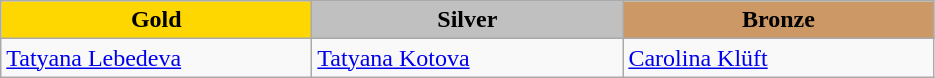<table class="wikitable" style="text-align:left">
<tr align="center">
<td width=200 bgcolor=gold><strong>Gold</strong></td>
<td width=200 bgcolor=silver><strong>Silver</strong></td>
<td width=200 bgcolor=CC9966><strong>Bronze</strong></td>
</tr>
<tr>
<td><a href='#'>Tatyana Lebedeva</a><br><em></em></td>
<td><a href='#'>Tatyana Kotova</a><br><em></em></td>
<td><a href='#'>Carolina Klüft</a><br><em></em></td>
</tr>
</table>
